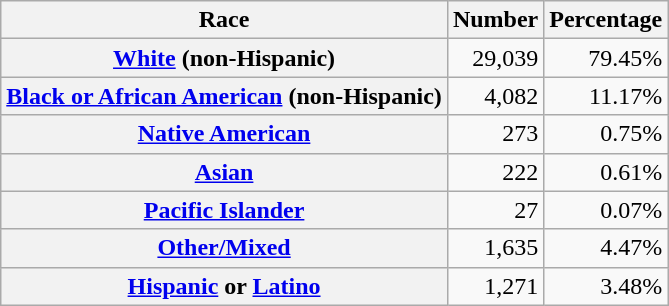<table class="wikitable" style="text-align:right">
<tr>
<th scope="col">Race</th>
<th scope="col">Number</th>
<th scope="col">Percentage</th>
</tr>
<tr>
<th scope="row"><a href='#'>White</a> (non-Hispanic)</th>
<td>29,039</td>
<td>79.45%</td>
</tr>
<tr>
<th scope="row"><a href='#'>Black or African American</a> (non-Hispanic)</th>
<td>4,082</td>
<td>11.17%</td>
</tr>
<tr>
<th scope="row"><a href='#'>Native American</a></th>
<td>273</td>
<td>0.75%</td>
</tr>
<tr>
<th scope="row"><a href='#'>Asian</a></th>
<td>222</td>
<td>0.61%</td>
</tr>
<tr>
<th scope="row"><a href='#'>Pacific Islander</a></th>
<td>27</td>
<td>0.07%</td>
</tr>
<tr>
<th scope="row"><a href='#'>Other/Mixed</a></th>
<td>1,635</td>
<td>4.47%</td>
</tr>
<tr>
<th scope="row"><a href='#'>Hispanic</a> or <a href='#'>Latino</a></th>
<td>1,271</td>
<td>3.48%</td>
</tr>
</table>
